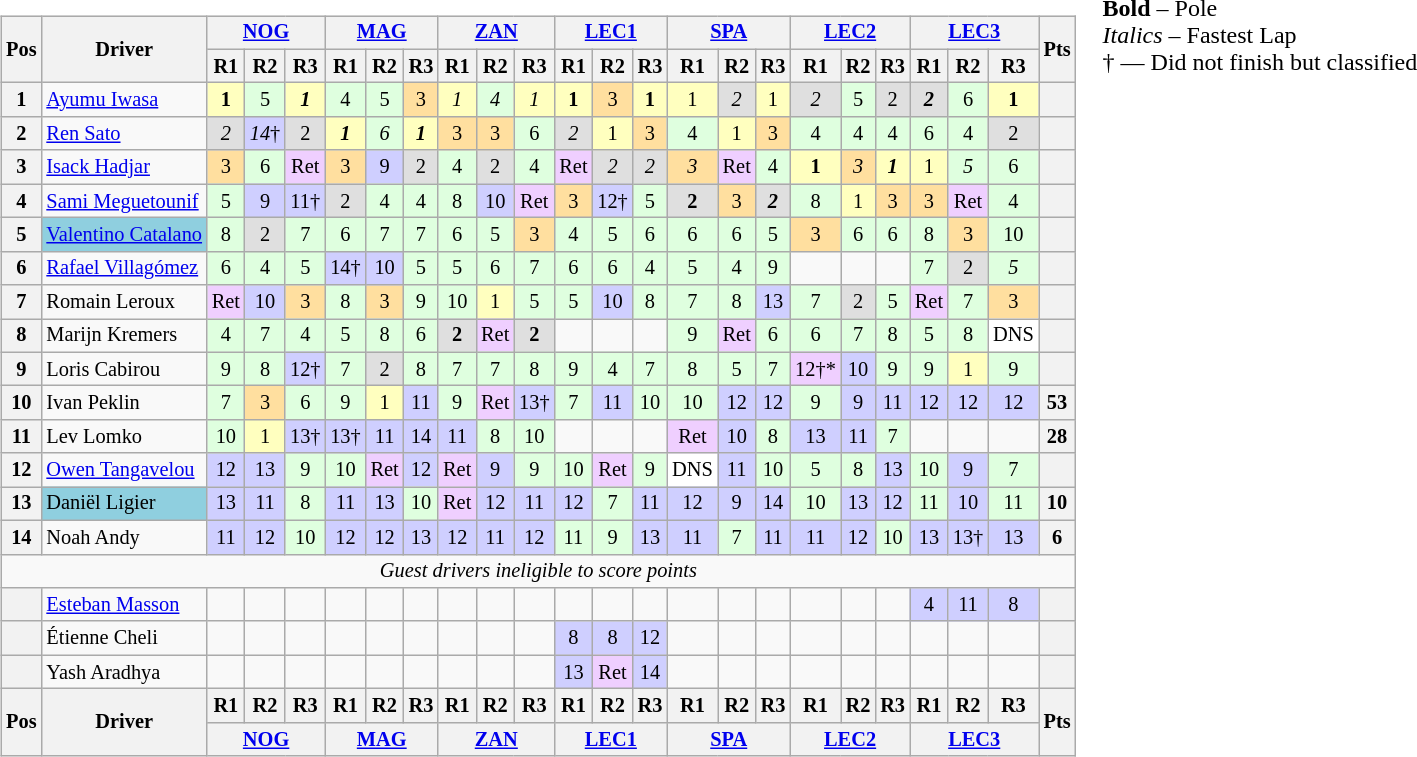<table>
<tr>
<td style="vertical-align:top"><br><table class="wikitable" style="font-size:85%; text-align:center">
<tr style="background:#f9f9f9">
<th rowspan=2>Pos</th>
<th rowspan=2>Driver</th>
<th colspan=3><a href='#'>NOG</a><br></th>
<th colspan=3><a href='#'>MAG</a><br></th>
<th colspan=3><a href='#'>ZAN</a><br></th>
<th colspan=3><a href='#'>LEC1</a><br></th>
<th colspan=3><a href='#'>SPA</a><br></th>
<th colspan=3><a href='#'>LEC2</a><br></th>
<th colspan=3><a href='#'>LEC3</a><br></th>
<th rowspan=2>Pts</th>
</tr>
<tr>
<th>R1</th>
<th>R2</th>
<th>R3</th>
<th>R1</th>
<th>R2</th>
<th>R3</th>
<th>R1</th>
<th>R2</th>
<th>R3</th>
<th>R1</th>
<th>R2</th>
<th>R3</th>
<th>R1</th>
<th>R2</th>
<th>R3</th>
<th>R1</th>
<th>R2</th>
<th>R3</th>
<th>R1</th>
<th>R2</th>
<th>R3</th>
</tr>
<tr>
<th>1</th>
<td style="text-align:left"> <a href='#'>Ayumu Iwasa</a></td>
<td style="background:#ffffbf"><strong>1</strong></td>
<td style="background:#dfffdf">5</td>
<td style="background:#ffffbf"><strong><em>1</em></strong></td>
<td style="background:#dfffdf">4</td>
<td style="background:#dfffdf">5</td>
<td style="background:#ffdf9f">3</td>
<td style="background:#ffffbf"><em>1</em></td>
<td style="background:#dfffdf"><em>4</em></td>
<td style="background:#ffffbf"><em>1</em></td>
<td style="background:#ffffbf"><strong>1</strong></td>
<td style="background:#ffdf9f">3</td>
<td style="background:#ffffbf"><strong>1</strong></td>
<td style="background:#ffffbf">1</td>
<td style="background:#dfdfdf"><em>2</em></td>
<td style="background:#ffffbf">1</td>
<td style="background:#dfdfdf"><em>2</em></td>
<td style="background:#dfffdf">5</td>
<td style="background:#dfdfdf">2</td>
<td style="background:#dfdfdf"><strong><em>2</em></strong></td>
<td style="background:#dfffdf">6</td>
<td style="background:#ffffbf"><strong>1</strong></td>
<th></th>
</tr>
<tr>
<th>2</th>
<td style="text-align:left"> <a href='#'>Ren Sato</a></td>
<td style="background:#dfdfdf"><em>2</em></td>
<td style="background:#cfcfff"><em>14</em>†</td>
<td style="background:#dfdfdf">2</td>
<td style="background:#ffffbf"><strong><em>1</em></strong></td>
<td style="background:#dfffdf"><em>6</em></td>
<td style="background:#ffffbf"><strong><em>1</em></strong></td>
<td style="background:#ffdf9f">3</td>
<td style="background:#ffdf9f">3</td>
<td style="background:#dfffdf">6</td>
<td style="background:#dfdfdf"><em>2</em></td>
<td style="background:#ffffbf">1</td>
<td style="background:#ffdf9f">3</td>
<td style="background:#dfffdf">4</td>
<td style="background:#ffffbf">1</td>
<td style="background:#ffdf9f">3</td>
<td style="background:#dfffdf">4</td>
<td style="background:#dfffdf">4</td>
<td style="background:#dfffdf">4</td>
<td style="background:#dfffdf">6</td>
<td style="background:#dfffdf">4</td>
<td style="background:#dfdfdf">2</td>
<th></th>
</tr>
<tr>
<th>3</th>
<td style="text-align:left"> <a href='#'>Isack Hadjar</a></td>
<td style="background:#ffdf9f">3</td>
<td style="background:#dfffdf">6</td>
<td style="background:#efcfff">Ret</td>
<td style="background:#ffdf9f">3</td>
<td style="background:#cfcfff">9</td>
<td style="background:#dfdfdf">2</td>
<td style="background:#dfffdf">4</td>
<td style="background:#dfdfdf">2</td>
<td style="background:#dfffdf">4</td>
<td style="background:#efcfff">Ret</td>
<td style="background:#dfdfdf"><em>2</em></td>
<td style="background:#dfdfdf"><em>2</em></td>
<td style="background:#ffdf9f"><em>3</em></td>
<td style="background:#efcfff">Ret</td>
<td style="background:#dfffdf">4</td>
<td style="background:#ffffbf"><strong>1</strong></td>
<td style="background:#ffdf9f"><em>3</em></td>
<td style="background:#ffffbf"><strong><em>1</em></strong></td>
<td style="background:#ffffbf">1</td>
<td style="background:#dfffdf"><em>5</em></td>
<td style="background:#dfffdf">6</td>
<th></th>
</tr>
<tr>
<th>4</th>
<td style="text-align:left"> <a href='#'>Sami Meguetounif</a></td>
<td style="background:#dfffdf">5</td>
<td style="background:#cfcfff">9</td>
<td style="background:#cfcfff">11†</td>
<td style="background:#dfdfdf">2</td>
<td style="background:#dfffdf">4</td>
<td style="background:#dfffdf">4</td>
<td style="background:#dfffdf">8</td>
<td style="background:#cfcfff">10</td>
<td style="background:#efcfff">Ret</td>
<td style="background:#ffdf9f">3</td>
<td style="background:#cfcfff">12†</td>
<td style="background:#dfffdf">5</td>
<td style="background:#dfdfdf"><strong>2</strong></td>
<td style="background:#ffdf9f">3</td>
<td style="background:#dfdfdf"><strong><em>2</em></strong></td>
<td style="background:#dfffdf">8</td>
<td style="background:#ffffbf">1</td>
<td style="background:#ffdf9f">3</td>
<td style="background:#ffdf9f">3</td>
<td style="background:#efcfff">Ret</td>
<td style="background:#dfffdf">4</td>
<th></th>
</tr>
<tr>
<th>5</th>
<td style="background:#8FCFDF; text-align:left" nowrap> <a href='#'>Valentino Catalano</a></td>
<td style="background:#dfffdf">8</td>
<td style="background:#dfdfdf">2</td>
<td style="background:#dfffdf">7</td>
<td style="background:#dfffdf">6</td>
<td style="background:#dfffdf">7</td>
<td style="background:#dfffdf">7</td>
<td style="background:#dfffdf">6</td>
<td style="background:#dfffdf">5</td>
<td style="background:#ffdf9f">3</td>
<td style="background:#dfffdf">4</td>
<td style="background:#dfffdf">5</td>
<td style="background:#dfffdf">6</td>
<td style="background:#dfffdf">6</td>
<td style="background:#dfffdf">6</td>
<td style="background:#dfffdf">5</td>
<td style="background:#ffdf9f">3</td>
<td style="background:#dfffdf">6</td>
<td style="background:#dfffdf">6</td>
<td style="background:#dfffdf">8</td>
<td style="background:#ffdf9f">3</td>
<td style="background:#dfffdf">10</td>
<th></th>
</tr>
<tr>
<th>6</th>
<td style="text-align:left"> <a href='#'>Rafael Villagómez</a></td>
<td style="background:#dfffdf">6</td>
<td style="background:#dfffdf">4</td>
<td style="background:#dfffdf">5</td>
<td style="background:#cfcfff">14†</td>
<td style="background:#cfcfff">10</td>
<td style="background:#dfffdf">5</td>
<td style="background:#dfffdf">5</td>
<td style="background:#dfffdf">6</td>
<td style="background:#dfffdf">7</td>
<td style="background:#dfffdf">6</td>
<td style="background:#dfffdf">6</td>
<td style="background:#dfffdf">4</td>
<td style="background:#dfffdf">5</td>
<td style="background:#dfffdf">4</td>
<td style="background:#dfffdf">9</td>
<td></td>
<td></td>
<td></td>
<td style="background:#dfffdf">7</td>
<td style="background:#dfdfdf">2</td>
<td style="background:#dfffdf"><em>5</em></td>
<th></th>
</tr>
<tr>
<th>7</th>
<td style="text-align:left"> Romain Leroux</td>
<td style="background:#efcfff">Ret</td>
<td style="background:#cfcfff">10</td>
<td style="background:#ffdf9f">3</td>
<td style="background:#dfffdf">8</td>
<td style="background:#ffdf9f">3</td>
<td style="background:#dfffdf">9</td>
<td style="background:#dfffdf">10</td>
<td style="background:#ffffbf">1</td>
<td style="background:#dfffdf">5</td>
<td style="background:#dfffdf">5</td>
<td style="background:#cfcfff">10</td>
<td style="background:#dfffdf">8</td>
<td style="background:#dfffdf">7</td>
<td style="background:#dfffdf">8</td>
<td style="background:#cfcfff">13</td>
<td style="background:#dfffdf">7</td>
<td style="background:#dfdfdf">2</td>
<td style="background:#dfffdf">5</td>
<td style="background:#efcfff">Ret</td>
<td style="background:#dfffdf">7</td>
<td style="background:#ffdf9f">3</td>
<th></th>
</tr>
<tr>
<th>8</th>
<td style="text-align:left"> Marijn Kremers</td>
<td style="background:#dfffdf">4</td>
<td style="background:#dfffdf">7</td>
<td style="background:#dfffdf">4</td>
<td style="background:#dfffdf">5</td>
<td style="background:#dfffdf">8</td>
<td style="background:#dfffdf">6</td>
<td style="background:#dfdfdf"><strong>2</strong></td>
<td style="background:#efcfff">Ret</td>
<td style="background:#dfdfdf"><strong>2</strong></td>
<td></td>
<td></td>
<td></td>
<td style="background:#dfffdf">9</td>
<td style="background:#efcfff">Ret</td>
<td style="background:#dfffdf">6</td>
<td style="background:#dfffdf">6</td>
<td style="background:#dfffdf">7</td>
<td style="background:#dfffdf">8</td>
<td style="background:#dfffdf">5</td>
<td style="background:#dfffdf">8</td>
<td style="background:#ffffff">DNS</td>
<th></th>
</tr>
<tr>
<th>9</th>
<td style="text-align:left"> Loris Cabirou</td>
<td style="background:#dfffdf">9</td>
<td style="background:#dfffdf">8</td>
<td style="background:#cfcfff">12†</td>
<td style="background:#dfffdf">7</td>
<td style="background:#dfdfdf">2</td>
<td style="background:#dfffdf">8</td>
<td style="background:#dfffdf">7</td>
<td style="background:#dfffdf">7</td>
<td style="background:#dfffdf">8</td>
<td style="background:#dfffdf">9</td>
<td style="background:#dfffdf">4</td>
<td style="background:#dfffdf">7</td>
<td style="background:#dfffdf">8</td>
<td style="background:#dfffdf">5</td>
<td style="background:#dfffdf">7</td>
<td style="background:#efcfff">12†*</td>
<td style="background:#cfcfff">10</td>
<td style="background:#dfffdf">9</td>
<td style="background:#dfffdf">9</td>
<td style="background:#ffffbf">1</td>
<td style="background:#dfffdf">9</td>
<th></th>
</tr>
<tr>
<th>10</th>
<td style="text-align:left"> Ivan Peklin</td>
<td style="background:#dfffdf">7</td>
<td style="background:#ffdf9f">3</td>
<td style="background:#dfffdf">6</td>
<td style="background:#dfffdf">9</td>
<td style="background:#ffffbf">1</td>
<td style="background:#cfcfff">11</td>
<td style="background:#dfffdf">9</td>
<td style="background:#efcfff">Ret</td>
<td style="background:#cfcfff">13†</td>
<td style="background:#dfffdf">7</td>
<td style="background:#cfcfff">11</td>
<td style="background:#dfffdf">10</td>
<td style="background:#dfffdf">10</td>
<td style="background:#cfcfff">12</td>
<td style="background:#cfcfff">12</td>
<td style="background:#dfffdf">9</td>
<td style="background:#cfcfff">9</td>
<td style="background:#cfcfff">11</td>
<td style="background:#cfcfff">12</td>
<td style="background:#cfcfff">12</td>
<td style="background:#cfcfff">12</td>
<th>53</th>
</tr>
<tr>
<th>11</th>
<td style="text-align:left"> Lev Lomko</td>
<td style="background:#dfffdf">10</td>
<td style="background:#ffffbf">1</td>
<td style="background:#cfcfff">13†</td>
<td style="background:#cfcfff">13†</td>
<td style="background:#cfcfff">11</td>
<td style="background:#cfcfff">14</td>
<td style="background:#cfcfff">11</td>
<td style="background:#dfffdf">8</td>
<td style="background:#dfffdf">10</td>
<td></td>
<td></td>
<td></td>
<td style="background:#efcfff">Ret</td>
<td style="background:#cfcfff">10</td>
<td style="background:#dfffdf">8</td>
<td style="background:#cfcfff">13</td>
<td style="background:#cfcfff">11</td>
<td style="background:#dfffdf">7</td>
<td></td>
<td></td>
<td></td>
<th>28</th>
</tr>
<tr>
<th>12</th>
<td style="text-align:left"> <a href='#'>Owen Tangavelou</a></td>
<td style="background:#cfcfff">12</td>
<td style="background:#cfcfff">13</td>
<td style="background:#dfffdf">9</td>
<td style="background:#dfffdf">10</td>
<td style="background:#efcfff">Ret</td>
<td style="background:#cfcfff">12</td>
<td style="background:#efcfff">Ret</td>
<td style="background:#cfcfff">9</td>
<td style="background:#dfffdf">9</td>
<td style="background:#dfffdf">10</td>
<td style="background:#efcfff">Ret</td>
<td style="background:#dfffdf">9</td>
<td style="background:#ffffff">DNS</td>
<td style="background:#cfcfff">11</td>
<td style="background:#dfffdf">10</td>
<td style="background:#dfffdf">5</td>
<td style="background:#dfffdf">8</td>
<td style="background:#cfcfff">13</td>
<td style="background:#dfffdf">10</td>
<td style="background:#cfcfff">9</td>
<td style="background:#dfffdf">7</td>
<th></th>
</tr>
<tr>
<th>13</th>
<td style="background:#8FCFDF; text-align:left"> Daniël Ligier</td>
<td style="background:#cfcfff">13</td>
<td style="background:#cfcfff">11</td>
<td style="background:#dfffdf">8</td>
<td style="background:#cfcfff">11</td>
<td style="background:#cfcfff">13</td>
<td style="background:#dfffdf">10</td>
<td style="background:#efcfff">Ret</td>
<td style="background:#cfcfff">12</td>
<td style="background:#cfcfff">11</td>
<td style="background:#cfcfff">12</td>
<td style="background:#dfffdf">7</td>
<td style="background:#cfcfff">11</td>
<td style="background:#cfcfff">12</td>
<td style="background:#cfcfff">9</td>
<td style="background:#cfcfff">14</td>
<td style="background:#dfffdf">10</td>
<td style="background:#cfcfff">13</td>
<td style="background:#cfcfff">12</td>
<td style="background:#dfffdf">11</td>
<td style="background:#cfcfff">10</td>
<td style="background:#dfffdf">11</td>
<th>10</th>
</tr>
<tr>
<th>14</th>
<td style="text-align:left"> Noah Andy</td>
<td style="background:#cfcfff">11</td>
<td style="background:#cfcfff">12</td>
<td style="background:#dfffdf">10</td>
<td style="background:#cfcfff">12</td>
<td style="background:#cfcfff">12</td>
<td style="background:#cfcfff">13</td>
<td style="background:#cfcfff">12</td>
<td style="background:#cfcfff">11</td>
<td style="background:#cfcfff">12</td>
<td style="background:#dfffdf">11</td>
<td style="background:#dfffdf">9</td>
<td style="background:#cfcfff">13</td>
<td style="background:#cfcfff">11</td>
<td style="background:#dfffdf">7</td>
<td style="background:#cfcfff">11</td>
<td style="background:#cfcfff">11</td>
<td style="background:#cfcfff">12</td>
<td style="background:#dfffdf">10</td>
<td style="background:#cfcfff">13</td>
<td style="background:#cfcfff">13†</td>
<td style="background:#cfcfff">13</td>
<th>6</th>
</tr>
<tr>
<td colspan=24><em>Guest drivers ineligible to score points</em></td>
</tr>
<tr>
<th></th>
<td style="text-align:left"> <a href='#'>Esteban Masson</a></td>
<td></td>
<td></td>
<td></td>
<td></td>
<td></td>
<td></td>
<td></td>
<td></td>
<td></td>
<td></td>
<td></td>
<td></td>
<td></td>
<td></td>
<td></td>
<td></td>
<td></td>
<td></td>
<td style="background:#cfcfff">4</td>
<td style="background:#cfcfff">11</td>
<td style="background:#cfcfff">8</td>
<th></th>
</tr>
<tr>
<th></th>
<td style="text-align:left"> Étienne Cheli</td>
<td></td>
<td></td>
<td></td>
<td></td>
<td></td>
<td></td>
<td></td>
<td></td>
<td></td>
<td style="background:#cfcfff">8</td>
<td style="background:#cfcfff">8</td>
<td style="background:#cfcfff">12</td>
<td></td>
<td></td>
<td></td>
<td></td>
<td></td>
<td></td>
<td></td>
<td></td>
<td></td>
<th></th>
</tr>
<tr>
<th></th>
<td style="text-align:left"> Yash Aradhya</td>
<td></td>
<td></td>
<td></td>
<td></td>
<td></td>
<td></td>
<td></td>
<td></td>
<td></td>
<td style="background:#cfcfff">13</td>
<td style="background:#efcfff">Ret</td>
<td style="background:#cfcfff">14</td>
<td></td>
<td></td>
<td></td>
<td></td>
<td></td>
<td></td>
<td></td>
<td></td>
<td></td>
<th></th>
</tr>
<tr>
<th rowspan=2>Pos</th>
<th rowspan=2>Driver</th>
<th>R1</th>
<th>R2</th>
<th>R3</th>
<th>R1</th>
<th>R2</th>
<th>R3</th>
<th>R1</th>
<th>R2</th>
<th>R3</th>
<th>R1</th>
<th>R2</th>
<th>R3</th>
<th>R1</th>
<th>R2</th>
<th>R3</th>
<th>R1</th>
<th>R2</th>
<th>R3</th>
<th>R1</th>
<th>R2</th>
<th>R3</th>
<th rowspan=2>Pts</th>
</tr>
<tr>
<th colspan=3><a href='#'>NOG</a><br></th>
<th colspan=3><a href='#'>MAG</a><br></th>
<th colspan=3><a href='#'>ZAN</a><br></th>
<th colspan=3><a href='#'>LEC1</a><br></th>
<th colspan=3><a href='#'>SPA</a><br></th>
<th colspan=3><a href='#'>LEC2</a><br></th>
<th colspan=3><a href='#'>LEC3</a><br></th>
</tr>
</table>
</td>
<td style="vertical-align:top"><br>
<span><strong>Bold</strong> – Pole<br><em>Italics</em> – Fastest Lap<br>† — Did not finish but classified</span></td>
</tr>
</table>
